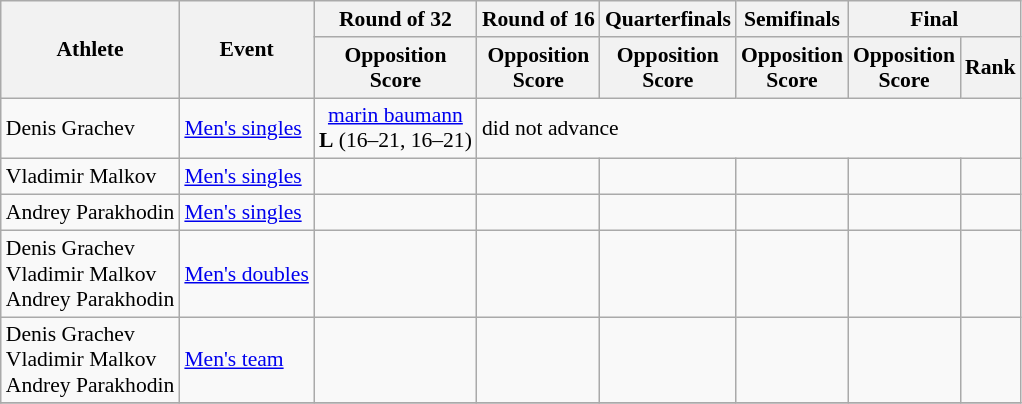<table class="wikitable" border="1" style="font-size:90%">
<tr>
<th rowspan=2>Athlete</th>
<th rowspan=2>Event</th>
<th>Round of 32</th>
<th>Round of 16</th>
<th>Quarterfinals</th>
<th>Semifinals</th>
<th colspan=2>Final</th>
</tr>
<tr>
<th>Opposition<br>Score</th>
<th>Opposition<br>Score</th>
<th>Opposition<br>Score</th>
<th>Opposition<br>Score</th>
<th>Opposition<br>Score</th>
<th>Rank</th>
</tr>
<tr>
<td>Denis Grachev</td>
<td><a href='#'>Men's singles</a></td>
<td align=center><a href='#'>marin baumann</a> <br><strong>L</strong> (16–21, 16–21)</td>
<td colspan=5>did not advance</td>
</tr>
<tr>
<td>Vladimir Malkov</td>
<td><a href='#'>Men's singles</a></td>
<td align=center></td>
<td align=center></td>
<td align=center></td>
<td align=center></td>
<td align=center></td>
<td align=center></td>
</tr>
<tr>
<td>Andrey Parakhodin</td>
<td><a href='#'>Men's singles</a></td>
<td align=center></td>
<td align=center></td>
<td align=center></td>
<td align=center></td>
<td align=center></td>
<td align=center></td>
</tr>
<tr>
<td>Denis Grachev <br> Vladimir Malkov <br> Andrey Parakhodin</td>
<td><a href='#'>Men's doubles</a></td>
<td align=center></td>
<td align=center></td>
<td align=center></td>
<td align=center></td>
<td align=center></td>
<td align=center></td>
</tr>
<tr>
<td>Denis Grachev <br> Vladimir Malkov <br> Andrey Parakhodin</td>
<td><a href='#'>Men's team</a></td>
<td align=center></td>
<td align=center></td>
<td align=center></td>
<td align=center></td>
<td align=center></td>
<td align=center></td>
</tr>
<tr>
</tr>
</table>
